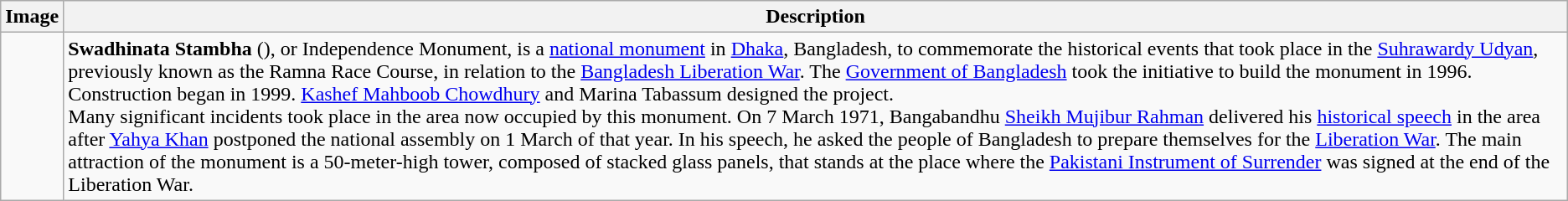<table class="wikitable sortable">
<tr>
<th>Image</th>
<th>Description</th>
</tr>
<tr>
<td></td>
<td><strong>Swadhinata Stambha</strong> (), or Independence Monument, is a <a href='#'>national monument</a> in <a href='#'>Dhaka</a>, Bangladesh, to commemorate the historical events that took place in the <a href='#'>Suhrawardy Udyan</a>, previously known as the Ramna Race Course, in relation to the <a href='#'>Bangladesh Liberation War</a>. The <a href='#'>Government of Bangladesh</a> took the initiative to build the monument in 1996. Construction began in 1999. <a href='#'>Kashef Mahboob Chowdhury</a> and Marina Tabassum designed the project.<br>Many significant incidents took place in the area now occupied by this monument. On 7 March 1971, Bangabandhu <a href='#'>Sheikh Mujibur Rahman</a> delivered his <a href='#'>historical speech</a> in the area after <a href='#'>Yahya Khan</a> postponed the national assembly on 1 March of that year. In his speech, he asked the people of Bangladesh to prepare themselves for the <a href='#'>Liberation War</a>.  The main attraction of the monument is a 50-meter-high tower, composed of stacked glass panels, that stands at the place where the <a href='#'>Pakistani Instrument of Surrender</a> was signed at the end of the Liberation War.</td>
</tr>
</table>
